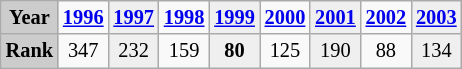<table class="wikitable" style="font-size:85%;text-align:center">
<tr>
<td style="background-color:#CCCCCC"><strong>Year</strong></td>
<td><strong><a href='#'>1996</a></strong></td>
<td style="background-color:#EFEFEF"><strong><a href='#'>1997</a></strong></td>
<td><strong><a href='#'>1998</a></strong></td>
<td style="background-color:#EFEFEF"><strong><a href='#'>1999</a></strong></td>
<td><strong><a href='#'>2000</a></strong></td>
<td style="background-color:#EFEFEF"><strong><a href='#'>2001</a></strong></td>
<td><strong><a href='#'>2002</a></strong></td>
<td style="background-color:#EFEFEF"><strong><a href='#'>2003</a></strong></td>
</tr>
<tr>
<td style="background-color:#CCCCCC"><strong>Rank</strong></td>
<td>347</td>
<td style="background-color:#EFEFEF"> 232</td>
<td> 159</td>
<td style="background-color:#EFEFEF"> <strong>80</strong></td>
<td> 125</td>
<td style="background-color:#EFEFEF"> 190</td>
<td> 88</td>
<td style="background-color:#EFEFEF"> 134</td>
</tr>
</table>
